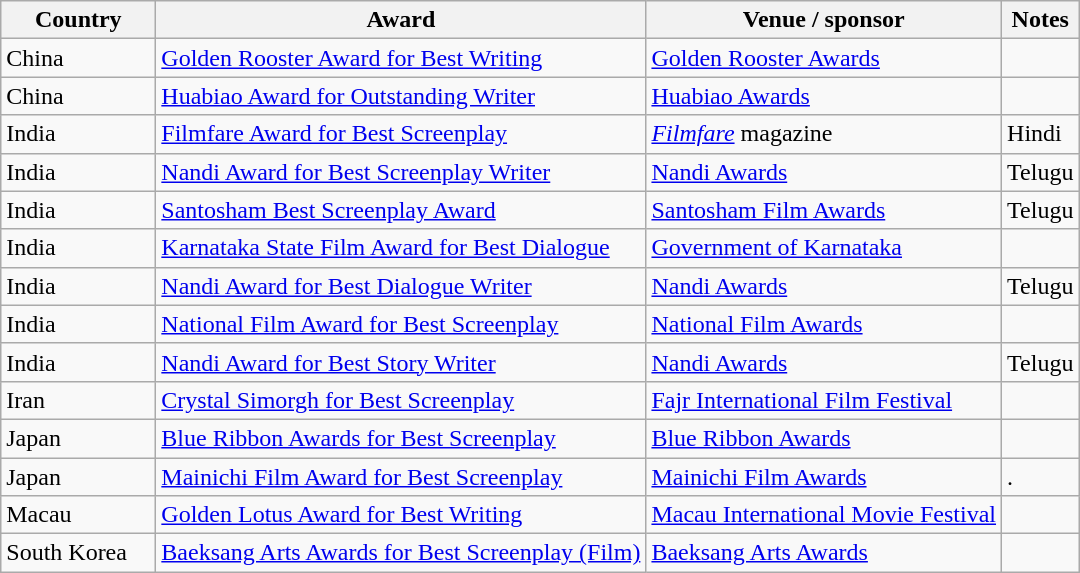<table class="wikitable sortable">
<tr>
<th style="width:6em;">Country</th>
<th>Award</th>
<th>Venue / sponsor</th>
<th>Notes</th>
</tr>
<tr>
<td>China</td>
<td><a href='#'>Golden Rooster Award for Best Writing</a></td>
<td><a href='#'>Golden Rooster Awards</a></td>
<td></td>
</tr>
<tr>
<td>China</td>
<td><a href='#'>Huabiao Award for Outstanding Writer</a></td>
<td><a href='#'>Huabiao Awards</a></td>
<td></td>
</tr>
<tr>
<td>India</td>
<td><a href='#'>Filmfare Award for Best Screenplay</a></td>
<td><em><a href='#'>Filmfare</a></em> magazine</td>
<td>Hindi</td>
</tr>
<tr>
<td>India</td>
<td><a href='#'>Nandi Award for Best Screenplay Writer</a></td>
<td><a href='#'>Nandi Awards</a></td>
<td>Telugu</td>
</tr>
<tr>
<td>India</td>
<td><a href='#'>Santosham Best Screenplay Award</a></td>
<td><a href='#'>Santosham Film Awards</a></td>
<td>Telugu</td>
</tr>
<tr>
<td>India</td>
<td><a href='#'>Karnataka State Film Award for Best Dialogue</a></td>
<td><a href='#'>Government of Karnataka</a></td>
<td></td>
</tr>
<tr>
<td>India</td>
<td><a href='#'>Nandi Award for Best Dialogue Writer</a></td>
<td><a href='#'>Nandi Awards</a></td>
<td>Telugu</td>
</tr>
<tr>
<td>India</td>
<td><a href='#'>National Film Award for Best Screenplay</a></td>
<td><a href='#'>National Film Awards</a></td>
<td></td>
</tr>
<tr>
<td>India</td>
<td><a href='#'>Nandi Award for Best Story Writer</a></td>
<td><a href='#'>Nandi Awards</a></td>
<td>Telugu</td>
</tr>
<tr>
<td>Iran</td>
<td><a href='#'>Crystal Simorgh for Best Screenplay</a></td>
<td><a href='#'>Fajr International Film Festival</a></td>
<td></td>
</tr>
<tr>
<td>Japan</td>
<td><a href='#'>Blue Ribbon Awards for Best Screenplay</a></td>
<td><a href='#'>Blue Ribbon Awards</a></td>
<td></td>
</tr>
<tr>
<td>Japan</td>
<td><a href='#'>Mainichi Film Award for Best Screenplay</a></td>
<td><a href='#'>Mainichi Film Awards</a></td>
<td>.</td>
</tr>
<tr>
<td>Macau</td>
<td><a href='#'>Golden Lotus Award for Best Writing</a></td>
<td><a href='#'>Macau International Movie Festival</a></td>
<td></td>
</tr>
<tr>
<td>South Korea</td>
<td><a href='#'>Baeksang Arts Awards for Best Screenplay (Film)</a></td>
<td><a href='#'>Baeksang Arts Awards</a></td>
<td></td>
</tr>
</table>
